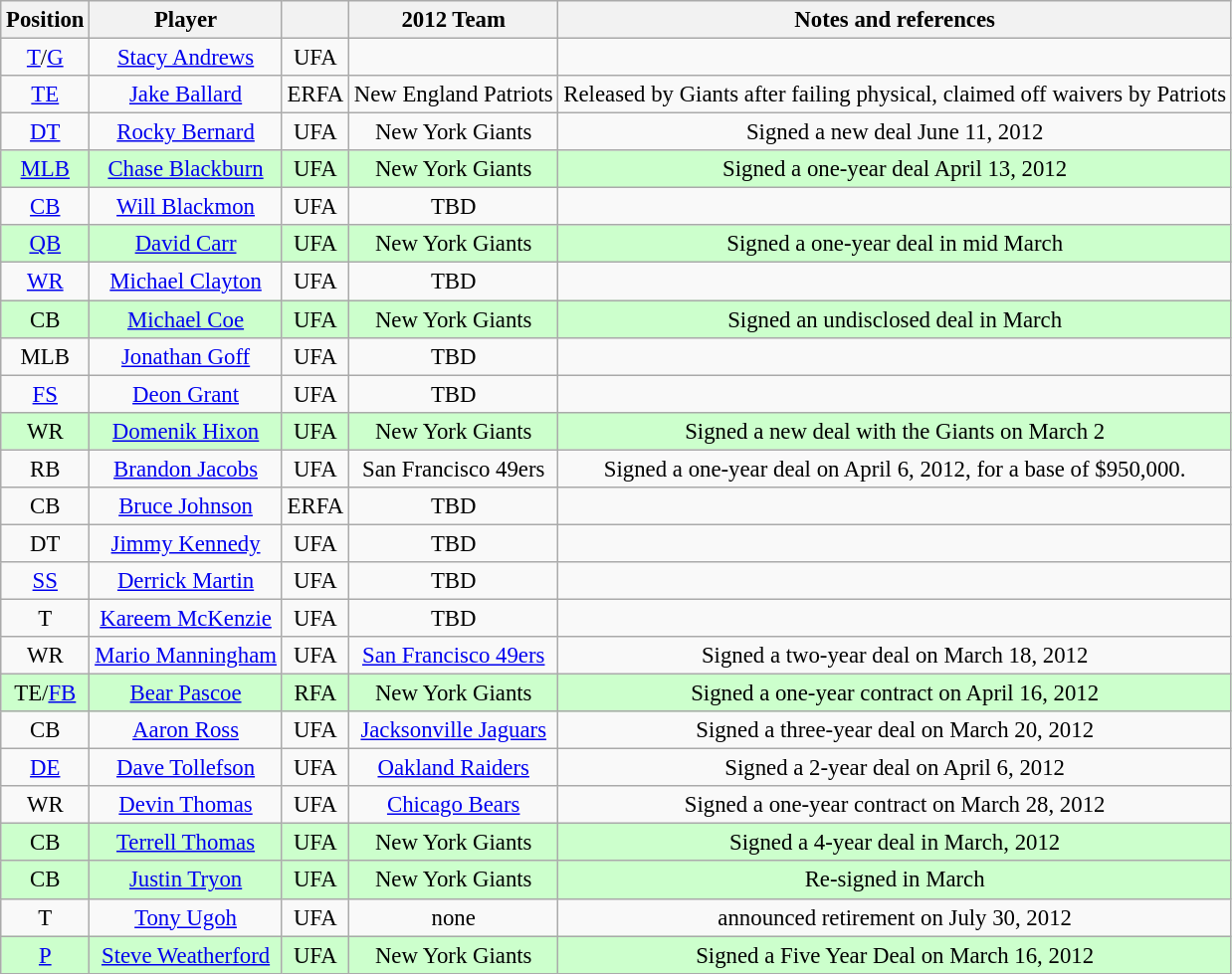<table class="wikitable" style="font-size: 95%; text-align: center;">
<tr>
<th>Position</th>
<th>Player</th>
<th></th>
<th>2012 Team</th>
<th>Notes and references</th>
</tr>
<tr>
<td><a href='#'>T</a>/<a href='#'>G</a></td>
<td><a href='#'>Stacy Andrews</a></td>
<td>UFA</td>
<td></td>
<td></td>
</tr>
<tr>
<td><a href='#'>TE</a></td>
<td><a href='#'>Jake Ballard</a></td>
<td>ERFA</td>
<td>New England Patriots</td>
<td>Released by Giants after failing physical, claimed off waivers by Patriots</td>
</tr>
<tr>
<td><a href='#'>DT</a></td>
<td><a href='#'>Rocky Bernard</a></td>
<td>UFA</td>
<td>New York Giants</td>
<td>Signed a new deal June 11, 2012</td>
</tr>
<tr style="background:#cfc; text-align:center;">
<td><a href='#'>MLB</a></td>
<td><a href='#'>Chase Blackburn</a></td>
<td>UFA</td>
<td>New York Giants</td>
<td>Signed a one-year deal April 13, 2012</td>
</tr>
<tr>
<td><a href='#'>CB</a></td>
<td><a href='#'>Will Blackmon</a></td>
<td>UFA</td>
<td>TBD</td>
<td></td>
</tr>
<tr style="background:#cfc; text-align:center;">
<td><a href='#'>QB</a></td>
<td><a href='#'>David Carr</a></td>
<td>UFA</td>
<td>New York Giants</td>
<td>Signed a one-year deal in mid March</td>
</tr>
<tr>
<td><a href='#'>WR</a></td>
<td><a href='#'>Michael Clayton</a></td>
<td>UFA</td>
<td>TBD</td>
<td></td>
</tr>
<tr style="background:#cfc; text-align:center;">
<td>CB</td>
<td><a href='#'>Michael Coe</a></td>
<td>UFA</td>
<td>New York Giants</td>
<td>Signed an undisclosed deal in March</td>
</tr>
<tr>
<td>MLB</td>
<td><a href='#'>Jonathan Goff</a></td>
<td>UFA</td>
<td>TBD</td>
<td></td>
</tr>
<tr>
<td><a href='#'>FS</a></td>
<td><a href='#'>Deon Grant</a></td>
<td>UFA</td>
<td>TBD</td>
<td></td>
</tr>
<tr style="background:#cfc; text-align:center;">
<td>WR</td>
<td><a href='#'>Domenik Hixon</a></td>
<td>UFA</td>
<td>New York Giants</td>
<td>Signed a new deal with the Giants on March 2</td>
</tr>
<tr>
<td>RB</td>
<td><a href='#'>Brandon Jacobs</a></td>
<td>UFA</td>
<td>San Francisco 49ers</td>
<td>Signed a one-year deal on April 6, 2012, for a base of $950,000.</td>
</tr>
<tr>
<td>CB</td>
<td><a href='#'>Bruce Johnson</a></td>
<td>ERFA</td>
<td>TBD</td>
<td></td>
</tr>
<tr>
<td>DT</td>
<td><a href='#'>Jimmy Kennedy</a></td>
<td>UFA</td>
<td>TBD</td>
<td></td>
</tr>
<tr>
<td><a href='#'>SS</a></td>
<td><a href='#'>Derrick Martin</a></td>
<td>UFA</td>
<td>TBD</td>
<td></td>
</tr>
<tr>
<td>T</td>
<td><a href='#'>Kareem McKenzie</a></td>
<td>UFA</td>
<td>TBD</td>
<td></td>
</tr>
<tr>
<td>WR</td>
<td><a href='#'>Mario Manningham</a></td>
<td>UFA</td>
<td><a href='#'>San Francisco 49ers</a></td>
<td>Signed a two-year deal on March 18, 2012</td>
</tr>
<tr style="background:#cfc; text-align:center;">
<td>TE/<a href='#'>FB</a></td>
<td><a href='#'>Bear Pascoe</a></td>
<td>RFA</td>
<td>New York Giants</td>
<td>Signed a one-year contract on April 16, 2012</td>
</tr>
<tr>
<td>CB</td>
<td><a href='#'>Aaron Ross</a></td>
<td>UFA</td>
<td><a href='#'>Jacksonville Jaguars</a></td>
<td>Signed a three-year deal on March 20, 2012</td>
</tr>
<tr>
<td><a href='#'>DE</a></td>
<td><a href='#'>Dave Tollefson</a></td>
<td>UFA</td>
<td><a href='#'>Oakland Raiders</a></td>
<td>Signed a 2-year deal on April 6, 2012</td>
</tr>
<tr>
<td>WR</td>
<td><a href='#'>Devin Thomas</a></td>
<td>UFA</td>
<td><a href='#'>Chicago Bears</a></td>
<td>Signed a one-year contract on March 28, 2012</td>
</tr>
<tr style="background:#cfc; text-align:center;">
<td>CB</td>
<td><a href='#'>Terrell Thomas</a></td>
<td>UFA</td>
<td>New York Giants</td>
<td>Signed a 4-year deal in March, 2012</td>
</tr>
<tr style="background:#cfc; text-align:center;">
<td>CB</td>
<td><a href='#'>Justin Tryon</a></td>
<td>UFA</td>
<td>New York Giants</td>
<td>Re-signed in March</td>
</tr>
<tr>
<td>T</td>
<td><a href='#'>Tony Ugoh</a></td>
<td>UFA</td>
<td>none</td>
<td>announced retirement on July 30, 2012</td>
</tr>
<tr style="background:#cfc; text-align:center;">
<td><a href='#'>P</a></td>
<td><a href='#'>Steve Weatherford</a></td>
<td>UFA</td>
<td>New York Giants</td>
<td>Signed a Five Year Deal on March 16, 2012</td>
</tr>
</table>
